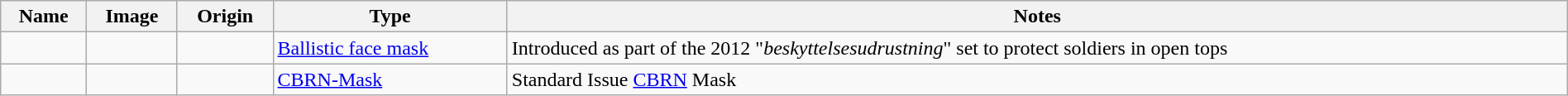<table class="wikitable" style="width:100%;">
<tr>
<th>Name</th>
<th>Image</th>
<th>Origin</th>
<th>Type</th>
<th>Notes</th>
</tr>
<tr>
<td></td>
<td></td>
<td></td>
<td><a href='#'>Ballistic face mask</a></td>
<td>Introduced as part of the 2012 "<em>beskyttelsesudrustning</em>" set to protect soldiers in open tops</td>
</tr>
<tr>
<td></td>
<td></td>
<td></td>
<td><a href='#'>CBRN-Mask</a></td>
<td>Standard Issue <a href='#'>CBRN</a> Mask</td>
</tr>
</table>
